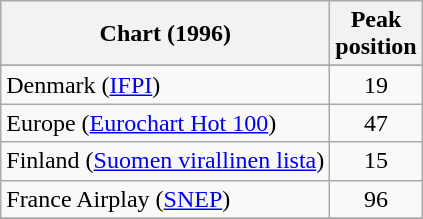<table class="wikitable sortable">
<tr>
<th>Chart (1996)</th>
<th>Peak<br>position</th>
</tr>
<tr>
</tr>
<tr>
<td>Denmark (<a href='#'>IFPI</a>)</td>
<td align="center">19</td>
</tr>
<tr>
<td>Europe (<a href='#'>Eurochart Hot 100</a>)</td>
<td align="center">47</td>
</tr>
<tr>
<td>Finland (<a href='#'>Suomen virallinen lista</a>)</td>
<td align="center">15</td>
</tr>
<tr>
<td>France Airplay (<a href='#'>SNEP</a>)</td>
<td align="center">96</td>
</tr>
<tr>
</tr>
<tr>
</tr>
<tr>
</tr>
</table>
